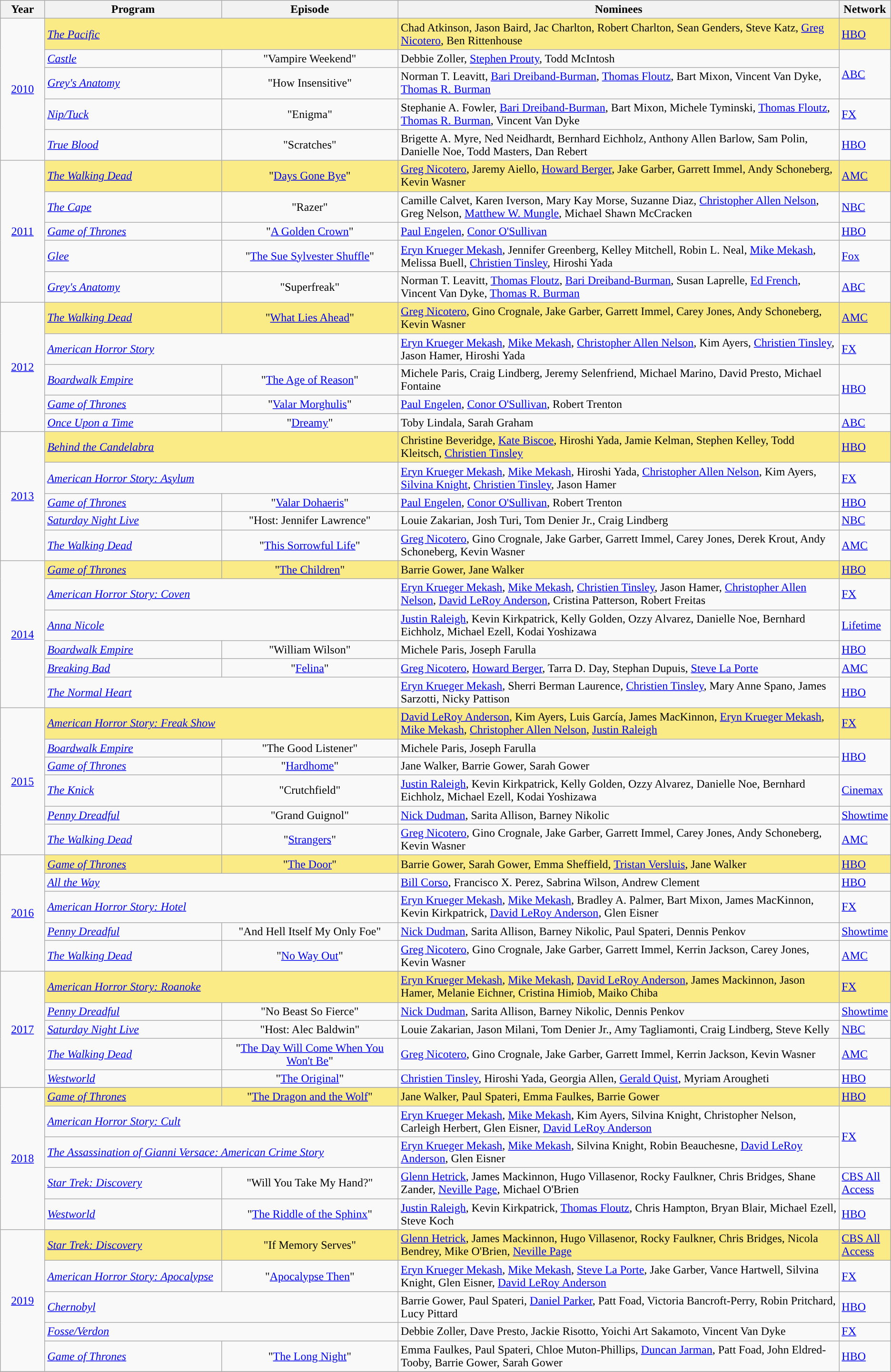<table class="wikitable">
<tr>
<th width="5%">Year</th>
<th width="20%">Program</th>
<th width="20%">Episode</th>
<th width="50%">Nominees</th>
<th width="5%">Network</th>
</tr>
<tr>
<td rowspan=5 style="text-align:center"><a href='#'>2010</a><br></td>
<td style="background:#FAEB86;" colspan=2><em><a href='#'>The Pacific</a></em></td>
<td style="background:#FAEB86;">Chad Atkinson, Jason Baird, Jac Charlton, Robert Charlton, Sean Genders, Steve Katz, <a href='#'>Greg Nicotero</a>, Ben Rittenhouse</td>
<td style="background:#FAEB86;"><a href='#'>HBO</a></td>
</tr>
<tr>
<td><em><a href='#'>Castle</a></em></td>
<td align=center>"Vampire Weekend"</td>
<td>Debbie Zoller, <a href='#'>Stephen Prouty</a>, Todd McIntosh</td>
<td rowspan=2><a href='#'>ABC</a></td>
</tr>
<tr>
<td><em><a href='#'>Grey's Anatomy</a></em></td>
<td align=center>"How Insensitive"</td>
<td>Norman T. Leavitt, <a href='#'>Bari Dreiband-Burman</a>, <a href='#'>Thomas Floutz</a>, Bart Mixon, Vincent Van Dyke, <a href='#'>Thomas R. Burman</a></td>
</tr>
<tr>
<td><em><a href='#'>Nip/Tuck</a></em></td>
<td align=center>"Enigma"</td>
<td>Stephanie A. Fowler, <a href='#'>Bari Dreiband-Burman</a>, Bart Mixon, Michele Tyminski, <a href='#'>Thomas Floutz</a>, <a href='#'>Thomas R. Burman</a>, Vincent Van Dyke</td>
<td><a href='#'>FX</a></td>
</tr>
<tr>
<td><em><a href='#'>True Blood</a></em></td>
<td align=center>"Scratches"</td>
<td>Brigette A. Myre, Ned Neidhardt, Bernhard Eichholz, Anthony Allen Barlow, Sam Polin, Danielle Noe, Todd Masters, Dan Rebert</td>
<td><a href='#'>HBO</a></td>
</tr>
<tr>
<td rowspan="5" style="text-align:center;"><a href='#'>2011</a><br></td>
<td style="background:#FAEB86;"><em><a href='#'>The Walking Dead</a></em></td>
<td style="background:#FAEB86;" align=center>"<a href='#'>Days Gone Bye</a>"</td>
<td style="background:#FAEB86;"><a href='#'>Greg Nicotero</a>, Jaremy Aiello, <a href='#'>Howard Berger</a>, Jake Garber, Garrett Immel, Andy Schoneberg, Kevin Wasner</td>
<td style="background:#FAEB86;"><a href='#'>AMC</a></td>
</tr>
<tr>
<td><em><a href='#'>The Cape</a></em></td>
<td align=center>"Razer"</td>
<td>Camille Calvet, Karen Iverson, Mary Kay Morse, Suzanne Diaz, <a href='#'>Christopher Allen Nelson</a>, Greg Nelson, <a href='#'>Matthew W. Mungle</a>, Michael Shawn McCracken</td>
<td><a href='#'>NBC</a></td>
</tr>
<tr>
<td><em><a href='#'>Game of Thrones</a></em></td>
<td align=center>"<a href='#'>A Golden Crown</a>"</td>
<td><a href='#'>Paul Engelen</a>, <a href='#'>Conor O'Sullivan</a></td>
<td><a href='#'>HBO</a></td>
</tr>
<tr>
<td><em><a href='#'>Glee</a></em></td>
<td align=center>"<a href='#'>The Sue Sylvester Shuffle</a>"</td>
<td><a href='#'>Eryn Krueger Mekash</a>, Jennifer Greenberg, Kelley Mitchell, Robin L. Neal, <a href='#'>Mike Mekash</a>, Melissa Buell, <a href='#'>Christien Tinsley</a>, Hiroshi Yada</td>
<td><a href='#'>Fox</a></td>
</tr>
<tr>
<td><em><a href='#'>Grey's Anatomy</a></em></td>
<td align=center>"Superfreak"</td>
<td>Norman T. Leavitt, <a href='#'>Thomas Floutz</a>, <a href='#'>Bari Dreiband-Burman</a>, Susan Laprelle, <a href='#'>Ed French</a>, Vincent Van Dyke, <a href='#'>Thomas R. Burman</a></td>
<td><a href='#'>ABC</a></td>
</tr>
<tr>
<td rowspan="5" style="text-align:center;"><a href='#'>2012</a><br></td>
<td style="background:#FAEB86;"><em><a href='#'>The Walking Dead</a></em></td>
<td style="background:#FAEB86;" align=center>"<a href='#'>What Lies Ahead</a>"</td>
<td style="background:#FAEB86;"><a href='#'>Greg Nicotero</a>, Gino Crognale, Jake Garber, Garrett Immel, Carey Jones, Andy Schoneberg, Kevin Wasner</td>
<td style="background:#FAEB86;"><a href='#'>AMC</a></td>
</tr>
<tr>
<td colspan=2><em><a href='#'>American Horror Story</a></em></td>
<td><a href='#'>Eryn Krueger Mekash</a>, <a href='#'>Mike Mekash</a>, <a href='#'>Christopher Allen Nelson</a>, Kim Ayers, <a href='#'>Christien Tinsley</a>, Jason Hamer, Hiroshi Yada</td>
<td><a href='#'>FX</a></td>
</tr>
<tr>
<td><em><a href='#'>Boardwalk Empire</a></em></td>
<td align=center>"<a href='#'>The Age of Reason</a>"</td>
<td>Michele Paris, Craig Lindberg, Jeremy Selenfriend, Michael Marino, David Presto, Michael Fontaine</td>
<td rowspan=2><a href='#'>HBO</a></td>
</tr>
<tr>
<td><em><a href='#'>Game of Thrones</a></em></td>
<td align=center>"<a href='#'>Valar Morghulis</a>"</td>
<td><a href='#'>Paul Engelen</a>, <a href='#'>Conor O'Sullivan</a>, Robert Trenton</td>
</tr>
<tr>
<td><em><a href='#'>Once Upon a Time</a></em></td>
<td align=center>"<a href='#'>Dreamy</a>"</td>
<td>Toby Lindala, Sarah Graham</td>
<td><a href='#'>ABC</a></td>
</tr>
<tr>
<td rowspan="5" style="text-align:center;"><a href='#'>2013</a><br></td>
<td style="background:#FAEB86;" colspan=2><em><a href='#'>Behind the Candelabra</a></em></td>
<td style="background:#FAEB86;">Christine Beveridge, <a href='#'>Kate Biscoe</a>, Hiroshi Yada, Jamie Kelman, Stephen Kelley, Todd Kleitsch, <a href='#'>Christien Tinsley</a></td>
<td style="background:#FAEB86;"><a href='#'>HBO</a></td>
</tr>
<tr>
<td colspan=2><em><a href='#'>American Horror Story: Asylum</a></em></td>
<td><a href='#'>Eryn Krueger Mekash</a>, <a href='#'>Mike Mekash</a>, Hiroshi Yada, <a href='#'>Christopher Allen Nelson</a>, Kim Ayers, <a href='#'>Silvina Knight</a>, <a href='#'>Christien Tinsley</a>, Jason Hamer</td>
<td><a href='#'>FX</a></td>
</tr>
<tr>
<td><em><a href='#'>Game of Thrones</a></em></td>
<td align=center>"<a href='#'>Valar Dohaeris</a>"</td>
<td><a href='#'>Paul Engelen</a>, <a href='#'>Conor O'Sullivan</a>, Robert Trenton</td>
<td><a href='#'>HBO</a></td>
</tr>
<tr>
<td><em><a href='#'>Saturday Night Live</a></em></td>
<td align=center>"Host: Jennifer Lawrence"</td>
<td>Louie Zakarian, Josh Turi, Tom Denier Jr., Craig Lindberg</td>
<td><a href='#'>NBC</a></td>
</tr>
<tr>
<td><em><a href='#'>The Walking Dead</a></em></td>
<td align=center>"<a href='#'>This Sorrowful Life</a>"</td>
<td><a href='#'>Greg Nicotero</a>, Gino Crognale, Jake Garber, Garrett Immel, Carey Jones, Derek Krout, Andy Schoneberg, Kevin Wasner</td>
<td><a href='#'>AMC</a></td>
</tr>
<tr>
<td rowspan="6" style="text-align:center;"><a href='#'>2014</a><br></td>
<td style="background:#FAEB86;"><em><a href='#'>Game of Thrones</a></em></td>
<td style="background:#FAEB86;" align=center>"<a href='#'>The Children</a>"</td>
<td style="background:#FAEB86;">Barrie Gower, Jane Walker</td>
<td style="background:#FAEB86;"><a href='#'>HBO</a></td>
</tr>
<tr>
<td colspan=2><em><a href='#'>American Horror Story: Coven</a></em></td>
<td><a href='#'>Eryn Krueger Mekash</a>, <a href='#'>Mike Mekash</a>, <a href='#'>Christien Tinsley</a>, Jason Hamer, <a href='#'>Christopher Allen Nelson</a>, <a href='#'>David LeRoy Anderson</a>, Cristina Patterson, Robert Freitas</td>
<td><a href='#'>FX</a></td>
</tr>
<tr>
<td colspan=2><em><a href='#'>Anna Nicole</a></em></td>
<td><a href='#'>Justin Raleigh</a>, Kevin Kirkpatrick, Kelly Golden, Ozzy Alvarez, Danielle Noe, Bernhard Eichholz, Michael Ezell, Kodai Yoshizawa</td>
<td><a href='#'>Lifetime</a></td>
</tr>
<tr>
<td><em><a href='#'>Boardwalk Empire</a></em></td>
<td align=center>"William Wilson"</td>
<td>Michele Paris, Joseph Farulla</td>
<td><a href='#'>HBO</a></td>
</tr>
<tr>
<td><em><a href='#'>Breaking Bad</a></em></td>
<td align=center>"<a href='#'>Felina</a>"</td>
<td><a href='#'>Greg Nicotero</a>, <a href='#'>Howard Berger</a>, Tarra D. Day, Stephan Dupuis, <a href='#'>Steve La Porte</a></td>
<td><a href='#'>AMC</a></td>
</tr>
<tr>
<td colspan=2><em><a href='#'>The Normal Heart</a></em></td>
<td><a href='#'>Eryn Krueger Mekash</a>, Sherri Berman Laurence, <a href='#'>Christien Tinsley</a>, Mary Anne Spano, James Sarzotti, Nicky Pattison</td>
<td><a href='#'>HBO</a></td>
</tr>
<tr>
<td rowspan="6" style="text-align:center;"><a href='#'>2015</a><br></td>
<td style="background:#FAEB86;" colspan=2><em><a href='#'>American Horror Story: Freak Show</a></em></td>
<td style="background:#FAEB86;"><a href='#'>David LeRoy Anderson</a>, Kim Ayers, Luis García, James MacKinnon, <a href='#'>Eryn Krueger Mekash</a>, <a href='#'>Mike Mekash</a>, <a href='#'>Christopher Allen Nelson</a>, <a href='#'>Justin Raleigh</a></td>
<td style="background:#FAEB86;"><a href='#'>FX</a></td>
</tr>
<tr>
<td><em><a href='#'>Boardwalk Empire</a></em></td>
<td align=center>"The Good Listener"</td>
<td>Michele Paris, Joseph Farulla</td>
<td rowspan=2><a href='#'>HBO</a></td>
</tr>
<tr>
<td><em><a href='#'>Game of Thrones</a></em></td>
<td align=center>"<a href='#'>Hardhome</a>"</td>
<td>Jane Walker, Barrie Gower, Sarah Gower</td>
</tr>
<tr>
<td><em><a href='#'>The Knick</a></em></td>
<td align=center>"Crutchfield"</td>
<td><a href='#'>Justin Raleigh</a>, Kevin Kirkpatrick, Kelly Golden, Ozzy Alvarez, Danielle Noe, Bernhard Eichholz, Michael Ezell, Kodai Yoshizawa</td>
<td><a href='#'>Cinemax</a></td>
</tr>
<tr>
<td><em><a href='#'>Penny Dreadful</a></em></td>
<td align=center>"Grand Guignol"</td>
<td><a href='#'>Nick Dudman</a>, Sarita Allison, Barney Nikolic</td>
<td><a href='#'>Showtime</a></td>
</tr>
<tr>
<td><em><a href='#'>The Walking Dead</a></em></td>
<td align=center>"<a href='#'>Strangers</a>"</td>
<td><a href='#'>Greg Nicotero</a>, Gino Crognale, Jake Garber, Garrett Immel, Carey Jones, Andy Schoneberg, Kevin Wasner</td>
<td><a href='#'>AMC</a></td>
</tr>
<tr>
<td rowspan="5" style="text-align:center;"><a href='#'>2016</a><br></td>
<td style="background:#FAEB86;"><em><a href='#'>Game of Thrones</a></em></td>
<td style="background:#FAEB86;" align=center>"<a href='#'>The Door</a>"</td>
<td style="background:#FAEB86;">Barrie Gower, Sarah Gower, Emma Sheffield, <a href='#'>Tristan Versluis</a>, Jane Walker</td>
<td style="background:#FAEB86;"><a href='#'>HBO</a></td>
</tr>
<tr>
<td colspan=2><em><a href='#'>All the Way</a></em></td>
<td><a href='#'>Bill Corso</a>, Francisco X. Perez, Sabrina Wilson, Andrew Clement</td>
<td><a href='#'>HBO</a></td>
</tr>
<tr>
<td colspan=2><em><a href='#'>American Horror Story: Hotel</a></em></td>
<td><a href='#'>Eryn Krueger Mekash</a>, <a href='#'>Mike Mekash</a>, Bradley A. Palmer, Bart Mixon, James MacKinnon, Kevin Kirkpatrick, <a href='#'>David LeRoy Anderson</a>, Glen Eisner</td>
<td><a href='#'>FX</a></td>
</tr>
<tr>
<td><em><a href='#'>Penny Dreadful</a></em></td>
<td align=center>"And Hell Itself My Only Foe"</td>
<td><a href='#'>Nick Dudman</a>, Sarita Allison, Barney Nikolic, Paul Spateri, Dennis Penkov</td>
<td><a href='#'>Showtime</a></td>
</tr>
<tr>
<td><em><a href='#'>The Walking Dead</a></em></td>
<td align=center>"<a href='#'>No Way Out</a>"</td>
<td><a href='#'>Greg Nicotero</a>, Gino Crognale, Jake Garber, Garrett Immel, Kerrin Jackson, Carey Jones, Kevin Wasner</td>
<td><a href='#'>AMC</a></td>
</tr>
<tr>
<td rowspan="6" style="text-align:center;"><a href='#'>2017</a><br></td>
</tr>
<tr>
<td style="background:#FAEB86;" colspan=2><em><a href='#'>American Horror Story: Roanoke</a></em></td>
<td style="background:#FAEB86;"><a href='#'>Eryn Krueger Mekash</a>, <a href='#'>Mike Mekash</a>, <a href='#'>David LeRoy Anderson</a>, James Mackinnon, Jason Hamer, Melanie Eichner, Cristina Himiob, Maiko Chiba</td>
<td style="background:#FAEB86;"><a href='#'>FX</a></td>
</tr>
<tr>
<td><em><a href='#'>Penny Dreadful</a></em></td>
<td align=center>"No Beast So Fierce"</td>
<td><a href='#'>Nick Dudman</a>, Sarita Allison, Barney Nikolic, Dennis Penkov</td>
<td><a href='#'>Showtime</a></td>
</tr>
<tr>
<td><em><a href='#'>Saturday Night Live</a></em></td>
<td align=center>"Host: Alec Baldwin"</td>
<td>Louie Zakarian, Jason Milani, Tom Denier Jr., Amy Tagliamonti, Craig Lindberg, Steve Kelly</td>
<td><a href='#'>NBC</a></td>
</tr>
<tr>
<td><em><a href='#'>The Walking Dead</a></em></td>
<td align=center>"<a href='#'>The Day Will Come When You Won't Be</a>"</td>
<td><a href='#'>Greg Nicotero</a>, Gino Crognale, Jake Garber, Garrett Immel, Kerrin Jackson, Kevin Wasner</td>
<td><a href='#'>AMC</a></td>
</tr>
<tr>
<td><em><a href='#'>Westworld</a></em></td>
<td align=center>"<a href='#'>The Original</a>"</td>
<td><a href='#'>Christien Tinsley</a>, Hiroshi Yada, Georgia Allen, <a href='#'>Gerald Quist</a>, Myriam Arougheti</td>
<td><a href='#'>HBO</a></td>
</tr>
<tr>
<td rowspan="6" style="text-align:center;"><a href='#'>2018</a><br></td>
</tr>
<tr style="background:#FAEB86;">
<td><em><a href='#'>Game of Thrones</a></em></td>
<td align=center>"<a href='#'>The Dragon and the Wolf</a>"</td>
<td>Jane Walker, Paul Spateri, Emma Faulkes, Barrie Gower</td>
<td><a href='#'>HBO</a></td>
</tr>
<tr>
<td colspan=2><em><a href='#'>American Horror Story: Cult</a></em></td>
<td><a href='#'>Eryn Krueger Mekash</a>, <a href='#'>Mike Mekash</a>, Kim Ayers, Silvina Knight, Christopher Nelson, Carleigh Herbert, Glen Eisner, <a href='#'>David LeRoy Anderson</a></td>
<td rowspan=2><a href='#'>FX</a></td>
</tr>
<tr>
<td colspan=2><em><a href='#'>The Assassination of Gianni Versace: American Crime Story</a></em></td>
<td><a href='#'>Eryn Krueger Mekash</a>, <a href='#'>Mike Mekash</a>, Silvina Knight, Robin Beauchesne, <a href='#'>David LeRoy Anderson</a>, Glen Eisner</td>
</tr>
<tr>
<td><em><a href='#'>Star Trek: Discovery</a></em></td>
<td align=center>"Will You Take My Hand?"</td>
<td><a href='#'>Glenn Hetrick</a>, James Mackinnon, Hugo Villasenor, Rocky Faulkner, Chris Bridges, Shane Zander, <a href='#'>Neville Page</a>, Michael O'Brien</td>
<td><a href='#'>CBS All Access</a></td>
</tr>
<tr>
<td><em><a href='#'>Westworld</a></em></td>
<td align=center>"<a href='#'>The Riddle of the Sphinx</a>"</td>
<td><a href='#'>Justin Raleigh</a>, Kevin Kirkpatrick, <a href='#'>Thomas Floutz</a>, Chris Hampton, Bryan Blair, Michael Ezell, Steve Koch</td>
<td><a href='#'>HBO</a></td>
</tr>
<tr>
<td rowspan="6" style="text-align:center;"><a href='#'>2019</a><br></td>
</tr>
<tr style="background:#FAEB86;">
<td><em><a href='#'>Star Trek: Discovery</a></em></td>
<td align=center>"If Memory Serves"</td>
<td><a href='#'>Glenn Hetrick</a>, James Mackinnon, Hugo Villasenor, Rocky Faulkner, Chris Bridges, Nicola Bendrey, Mike O'Brien, <a href='#'>Neville Page</a></td>
<td><a href='#'>CBS All Access</a></td>
</tr>
<tr>
<td><em><a href='#'>American Horror Story: Apocalypse</a></em></td>
<td align=center>"<a href='#'>Apocalypse Then</a>"</td>
<td><a href='#'>Eryn Krueger Mekash</a>, <a href='#'>Mike Mekash</a>, <a href='#'>Steve La Porte</a>, Jake Garber, Vance Hartwell, Silvina Knight, Glen Eisner, <a href='#'>David LeRoy Anderson</a></td>
<td><a href='#'>FX</a></td>
</tr>
<tr>
<td colspan=2><em><a href='#'>Chernobyl</a></em></td>
<td>Barrie Gower, Paul Spateri, <a href='#'>Daniel Parker</a>, Patt Foad, Victoria Bancroft-Perry, Robin Pritchard, Lucy Pittard</td>
<td><a href='#'>HBO</a></td>
</tr>
<tr>
<td colspan=2><em><a href='#'>Fosse/Verdon</a></em></td>
<td>Debbie Zoller, Dave Presto, Jackie Risotto, Yoichi Art Sakamoto, Vincent Van Dyke</td>
<td><a href='#'>FX</a></td>
</tr>
<tr>
<td><em><a href='#'>Game of Thrones</a></em></td>
<td align=center>"<a href='#'>The Long Night</a>"</td>
<td>Emma Faulkes, Paul Spateri, Chloe Muton-Phillips, <a href='#'>Duncan Jarman</a>, Patt Foad, John Eldred-Tooby, Barrie Gower, Sarah Gower</td>
<td><a href='#'>HBO</a></td>
</tr>
<tr>
</tr>
</table>
